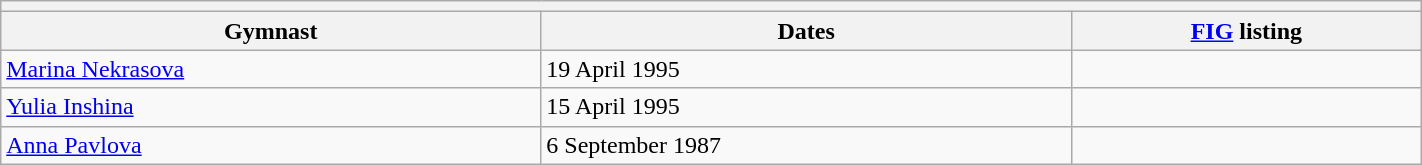<table class="wikitable mw-collapsible mw-collapsed" width="75%">
<tr>
<th colspan="3"></th>
</tr>
<tr>
<th>Gymnast</th>
<th>Dates</th>
<th><a href='#'>FIG</a> listing</th>
</tr>
<tr>
<td><a href='#'>Marina Nekrasova</a></td>
<td>19 April 1995</td>
<td></td>
</tr>
<tr>
<td><a href='#'>Yulia Inshina</a></td>
<td>15 April 1995</td>
<td></td>
</tr>
<tr>
<td><a href='#'>Anna Pavlova</a></td>
<td>6 September 1987</td>
<td></td>
</tr>
</table>
